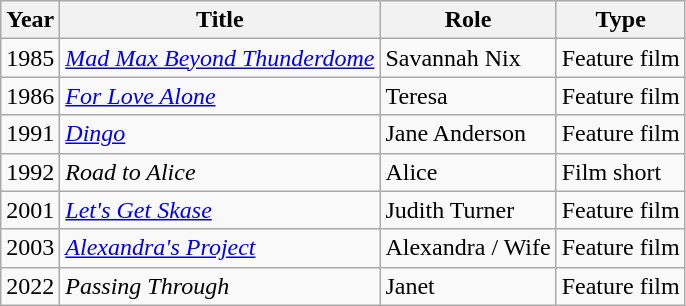<table class="wikitable">
<tr>
<th>Year</th>
<th>Title</th>
<th>Role</th>
<th>Type</th>
</tr>
<tr>
<td>1985</td>
<td><em><a href='#'>Mad Max Beyond Thunderdome</a></em></td>
<td>Savannah Nix</td>
<td>Feature film</td>
</tr>
<tr>
<td>1986</td>
<td><em><a href='#'>For Love Alone</a></em></td>
<td>Teresa</td>
<td>Feature film</td>
</tr>
<tr>
<td>1991</td>
<td><em><a href='#'>Dingo</a></em></td>
<td>Jane Anderson</td>
<td>Feature film</td>
</tr>
<tr>
<td>1992</td>
<td><em>Road to Alice</em></td>
<td>Alice</td>
<td>Film short</td>
</tr>
<tr>
<td>2001</td>
<td><em><a href='#'>Let's Get Skase</a></em></td>
<td>Judith Turner</td>
<td>Feature film</td>
</tr>
<tr>
<td>2003</td>
<td><em><a href='#'>Alexandra's Project</a></em></td>
<td>Alexandra / Wife</td>
<td>Feature film</td>
</tr>
<tr>
<td>2022</td>
<td><em>Passing Through</em></td>
<td>Janet</td>
<td>Feature film</td>
</tr>
</table>
